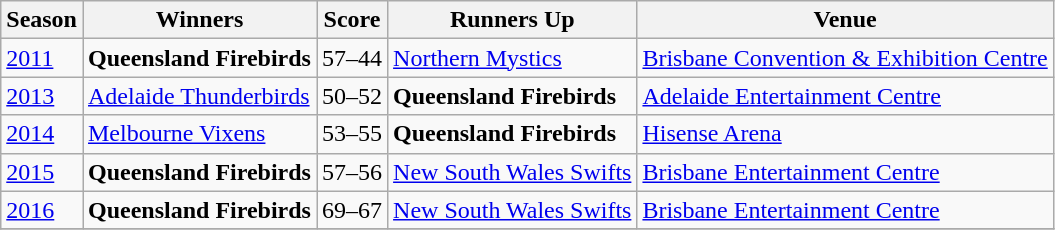<table class="wikitable collapsible">
<tr>
<th>Season</th>
<th>Winners</th>
<th>Score</th>
<th>Runners Up</th>
<th>Venue</th>
</tr>
<tr>
<td><a href='#'>2011</a></td>
<td><strong>Queensland Firebirds</strong></td>
<td>57–44</td>
<td><a href='#'>Northern Mystics</a></td>
<td><a href='#'>Brisbane Convention & Exhibition Centre</a></td>
</tr>
<tr>
<td><a href='#'>2013</a></td>
<td><a href='#'>Adelaide Thunderbirds</a></td>
<td>50–52</td>
<td><strong>Queensland Firebirds</strong></td>
<td><a href='#'>Adelaide Entertainment Centre</a></td>
</tr>
<tr>
<td><a href='#'>2014</a></td>
<td><a href='#'>Melbourne Vixens</a></td>
<td>53–55</td>
<td><strong>Queensland Firebirds</strong></td>
<td><a href='#'>Hisense Arena</a></td>
</tr>
<tr>
<td><a href='#'>2015</a></td>
<td><strong>Queensland Firebirds</strong></td>
<td>57–56</td>
<td><a href='#'>New South Wales Swifts</a></td>
<td><a href='#'>Brisbane Entertainment Centre</a></td>
</tr>
<tr>
<td><a href='#'>2016</a></td>
<td><strong>Queensland Firebirds</strong></td>
<td>69–67</td>
<td><a href='#'>New South Wales Swifts</a></td>
<td><a href='#'>Brisbane Entertainment Centre</a></td>
</tr>
<tr>
</tr>
</table>
